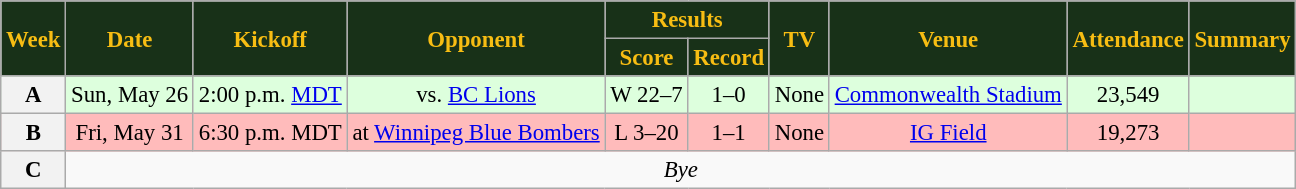<table class="wikitable" style="font-size: 95%;">
<tr>
<th style="background:#183118;color:#f7bd13;" rowspan=2>Week</th>
<th style="background:#183118;color:#f7bd13;" rowspan=2>Date</th>
<th style="background:#183118;color:#f7bd13;" rowspan=2>Kickoff</th>
<th style="background:#183118;color:#f7bd13;" rowspan=2>Opponent</th>
<th style="background:#183118;color:#f7bd13;" colspan=2>Results</th>
<th style="background:#183118;color:#f7bd13;" rowspan=2>TV</th>
<th style="background:#183118;color:#f7bd13;" rowspan=2>Venue</th>
<th style="background:#183118;color:#f7bd13;" rowspan=2>Attendance</th>
<th style="background:#183118;color:#f7bd13;" rowspan=2>Summary</th>
</tr>
<tr>
<th style="background:#183118;color:#f7bd13;">Score</th>
<th style="background:#183118;color:#f7bd13;">Record</th>
</tr>
<tr align="center" bgcolor="ddffdd">
<th align="center"><strong>A</strong></th>
<td align="center">Sun, May 26</td>
<td align="center">2:00 p.m. <a href='#'>MDT</a></td>
<td align="center">vs. <a href='#'>BC Lions</a></td>
<td align="center">W 22–7</td>
<td align="center">1–0</td>
<td align="center">None</td>
<td align="center"><a href='#'>Commonwealth Stadium</a></td>
<td align="center">23,549</td>
<td align="center"></td>
</tr>
<tr align="center" bgcolor="ffbbbb">
<th align="center"><strong>B</strong></th>
<td align="center">Fri, May 31</td>
<td align="center">6:30 p.m. MDT</td>
<td align="center">at <a href='#'>Winnipeg Blue Bombers</a></td>
<td align="center">L 3–20</td>
<td align="center">1–1</td>
<td align="center">None</td>
<td align="center"><a href='#'>IG Field</a></td>
<td align="center">19,273</td>
<td align="center"></td>
</tr>
<tr style= bgcolor="#ffffff">
<th align="center"><strong>C</strong></th>
<td colspan=9 align="center" valign="middle"><em>Bye</em></td>
</tr>
</table>
